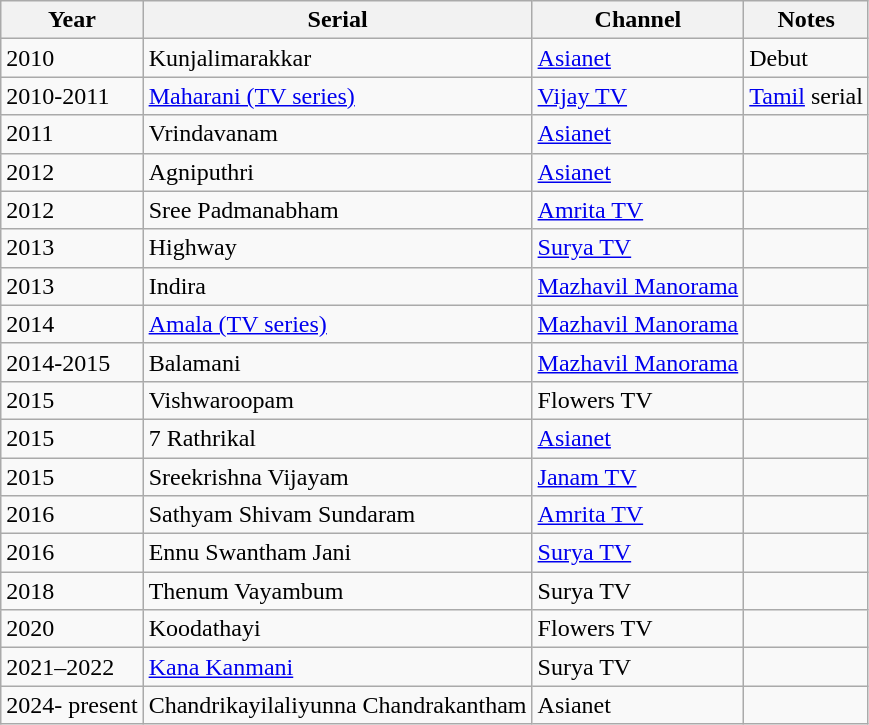<table class="wikitable">
<tr>
<th>Year</th>
<th>Serial</th>
<th>Channel</th>
<th>Notes</th>
</tr>
<tr>
<td>2010</td>
<td>Kunjalimarakkar</td>
<td><a href='#'>Asianet</a></td>
<td>Debut</td>
</tr>
<tr>
<td>2010-2011</td>
<td><a href='#'>Maharani (TV series)</a></td>
<td><a href='#'>Vijay TV</a></td>
<td><a href='#'>Tamil</a> serial</td>
</tr>
<tr>
<td>2011</td>
<td>Vrindavanam</td>
<td><a href='#'>Asianet</a></td>
<td></td>
</tr>
<tr>
<td>2012</td>
<td>Agniputhri</td>
<td><a href='#'>Asianet</a></td>
<td></td>
</tr>
<tr>
<td>2012</td>
<td>Sree Padmanabham</td>
<td><a href='#'>Amrita TV</a></td>
<td></td>
</tr>
<tr>
<td>2013</td>
<td>Highway</td>
<td><a href='#'>Surya TV</a></td>
<td></td>
</tr>
<tr>
<td>2013</td>
<td>Indira</td>
<td><a href='#'>Mazhavil Manorama</a></td>
<td></td>
</tr>
<tr>
<td>2014</td>
<td><a href='#'>Amala (TV series)</a></td>
<td><a href='#'>Mazhavil Manorama</a></td>
<td></td>
</tr>
<tr>
<td>2014-2015</td>
<td>Balamani</td>
<td><a href='#'>Mazhavil Manorama</a></td>
<td></td>
</tr>
<tr>
<td>2015</td>
<td>Vishwaroopam</td>
<td>Flowers TV</td>
<td></td>
</tr>
<tr>
<td>2015</td>
<td>7 Rathrikal</td>
<td><a href='#'>Asianet</a></td>
<td></td>
</tr>
<tr>
<td>2015</td>
<td>Sreekrishna Vijayam</td>
<td><a href='#'>Janam TV</a></td>
<td></td>
</tr>
<tr>
<td>2016</td>
<td>Sathyam Shivam Sundaram</td>
<td><a href='#'>Amrita TV</a></td>
<td></td>
</tr>
<tr>
<td>2016</td>
<td>Ennu Swantham Jani</td>
<td><a href='#'>Surya TV</a></td>
<td></td>
</tr>
<tr>
<td>2018</td>
<td>Thenum Vayambum</td>
<td>Surya TV</td>
<td></td>
</tr>
<tr>
<td>2020</td>
<td>Koodathayi</td>
<td>Flowers TV</td>
<td></td>
</tr>
<tr>
<td>2021–2022</td>
<td><a href='#'>Kana Kanmani</a></td>
<td>Surya TV</td>
<td></td>
</tr>
<tr>
<td>2024- present</td>
<td>Chandrikayilaliyunna Chandrakantham</td>
<td>Asianet</td>
<td></td>
</tr>
</table>
